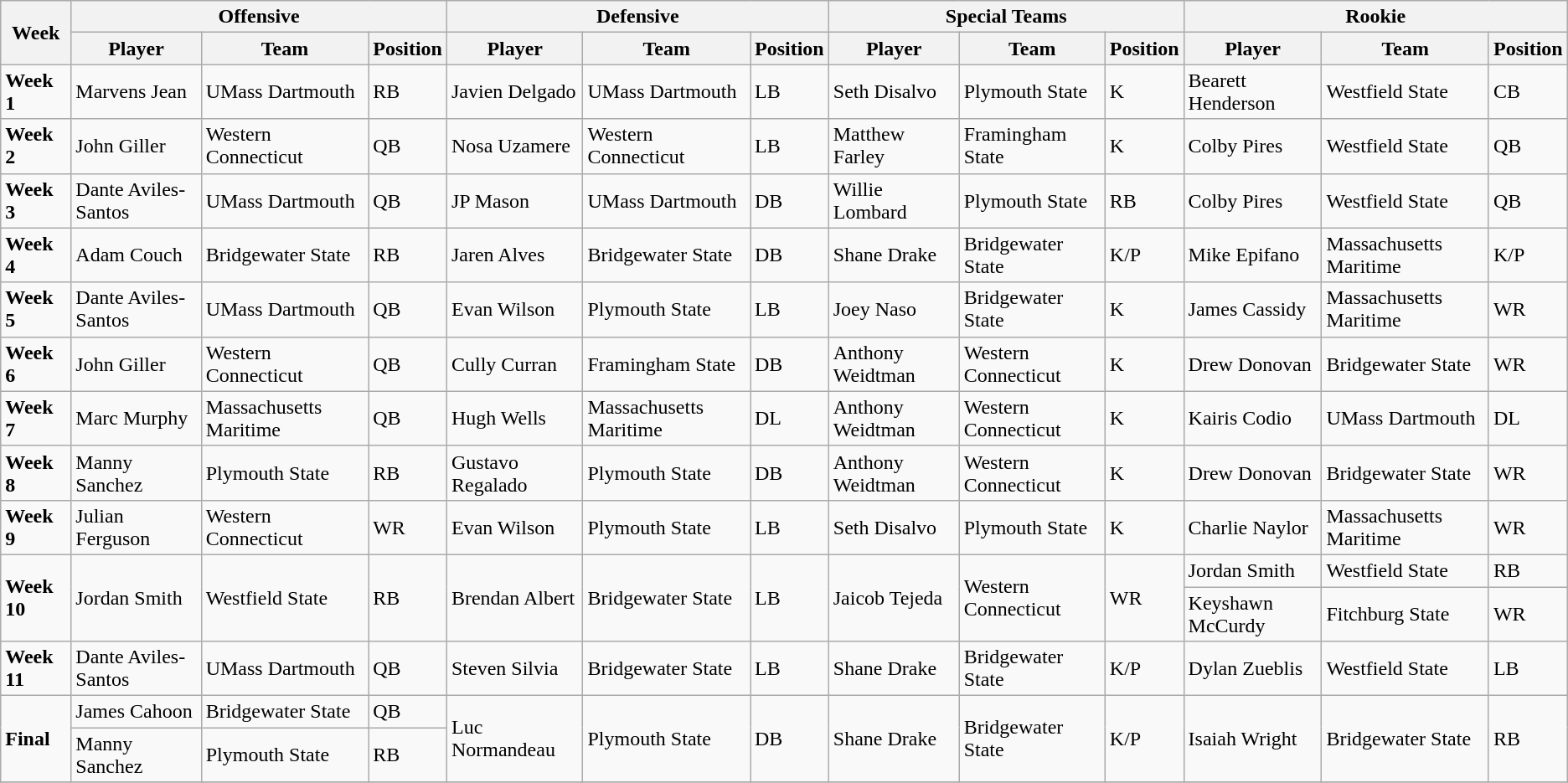<table class="wikitable">
<tr>
<th rowspan="2">Week</th>
<th colspan="3">Offensive</th>
<th colspan="3">Defensive</th>
<th colspan="3">Special Teams</th>
<th colspan="3">Rookie</th>
</tr>
<tr>
<th>Player</th>
<th>Team</th>
<th>Position</th>
<th>Player</th>
<th>Team</th>
<th>Position</th>
<th>Player</th>
<th>Team</th>
<th>Position</th>
<th>Player</th>
<th>Team</th>
<th>Position</th>
</tr>
<tr>
<td><strong>Week 1</strong></td>
<td>Marvens Jean</td>
<td>UMass Dartmouth</td>
<td>RB</td>
<td>Javien Delgado</td>
<td>UMass Dartmouth</td>
<td>LB</td>
<td>Seth Disalvo</td>
<td>Plymouth State</td>
<td>K</td>
<td>Bearett Henderson</td>
<td>Westfield State</td>
<td>CB</td>
</tr>
<tr>
<td><strong>Week 2</strong></td>
<td>John Giller</td>
<td>Western Connecticut</td>
<td>QB</td>
<td>Nosa Uzamere</td>
<td>Western Connecticut</td>
<td>LB</td>
<td>Matthew Farley</td>
<td>Framingham State</td>
<td>K</td>
<td>Colby Pires</td>
<td>Westfield State</td>
<td>QB</td>
</tr>
<tr>
<td><strong>Week 3</strong></td>
<td>Dante Aviles-Santos</td>
<td>UMass Dartmouth</td>
<td>QB</td>
<td>JP Mason</td>
<td>UMass Dartmouth</td>
<td>DB</td>
<td>Willie Lombard</td>
<td>Plymouth State</td>
<td>RB</td>
<td>Colby Pires</td>
<td>Westfield State</td>
<td>QB</td>
</tr>
<tr>
<td><strong>Week 4</strong></td>
<td>Adam Couch</td>
<td>Bridgewater State</td>
<td>RB</td>
<td>Jaren Alves</td>
<td>Bridgewater State</td>
<td>DB</td>
<td>Shane Drake</td>
<td>Bridgewater State</td>
<td>K/P</td>
<td>Mike Epifano</td>
<td>Massachusetts Maritime</td>
<td>K/P</td>
</tr>
<tr>
<td><strong>Week 5</strong></td>
<td>Dante Aviles-Santos</td>
<td>UMass Dartmouth</td>
<td>QB</td>
<td>Evan Wilson</td>
<td>Plymouth State</td>
<td>LB</td>
<td>Joey Naso</td>
<td>Bridgewater State</td>
<td>K</td>
<td>James Cassidy</td>
<td>Massachusetts Maritime</td>
<td>WR</td>
</tr>
<tr>
<td><strong>Week 6</strong></td>
<td>John Giller</td>
<td>Western Connecticut</td>
<td>QB</td>
<td>Cully Curran</td>
<td>Framingham State</td>
<td>DB</td>
<td>Anthony Weidtman</td>
<td>Western Connecticut</td>
<td>K</td>
<td>Drew Donovan</td>
<td>Bridgewater State</td>
<td>WR</td>
</tr>
<tr>
<td><strong>Week 7</strong></td>
<td>Marc Murphy</td>
<td>Massachusetts Maritime</td>
<td>QB</td>
<td>Hugh Wells</td>
<td>Massachusetts Maritime</td>
<td>DL</td>
<td>Anthony Weidtman</td>
<td>Western Connecticut</td>
<td>K</td>
<td>Kairis Codio</td>
<td>UMass Dartmouth</td>
<td>DL</td>
</tr>
<tr>
<td><strong>Week 8</strong></td>
<td>Manny Sanchez</td>
<td>Plymouth State</td>
<td>RB</td>
<td>Gustavo Regalado</td>
<td>Plymouth State</td>
<td>DB</td>
<td>Anthony Weidtman</td>
<td>Western Connecticut</td>
<td>K</td>
<td>Drew Donovan</td>
<td>Bridgewater State</td>
<td>WR</td>
</tr>
<tr>
<td><strong>Week 9</strong></td>
<td>Julian Ferguson</td>
<td>Western Connecticut</td>
<td>WR</td>
<td>Evan Wilson</td>
<td>Plymouth State</td>
<td>LB</td>
<td>Seth Disalvo</td>
<td>Plymouth State</td>
<td>K</td>
<td>Charlie Naylor</td>
<td>Massachusetts Maritime</td>
<td>WR</td>
</tr>
<tr>
<td rowspan="2"><strong>Week 10</strong></td>
<td rowspan="2">Jordan Smith</td>
<td rowspan="2">Westfield State</td>
<td rowspan="2">RB</td>
<td rowspan="2">Brendan Albert</td>
<td rowspan="2">Bridgewater State</td>
<td rowspan="2">LB</td>
<td rowspan="2">Jaicob Tejeda</td>
<td rowspan="2">Western Connecticut</td>
<td rowspan="2">WR</td>
<td>Jordan Smith</td>
<td>Westfield State</td>
<td>RB</td>
</tr>
<tr>
<td>Keyshawn McCurdy</td>
<td>Fitchburg State</td>
<td>WR</td>
</tr>
<tr>
<td><strong>Week 11</strong></td>
<td>Dante Aviles-Santos</td>
<td>UMass Dartmouth</td>
<td>QB</td>
<td>Steven Silvia</td>
<td>Bridgewater State</td>
<td>LB</td>
<td>Shane Drake</td>
<td>Bridgewater State</td>
<td>K/P</td>
<td>Dylan Zueblis</td>
<td>Westfield State</td>
<td>LB</td>
</tr>
<tr>
<td rowspan="2"><strong>Final</strong></td>
<td>James Cahoon</td>
<td>Bridgewater State</td>
<td>QB</td>
<td rowspan="2">Luc Normandeau</td>
<td rowspan="2">Plymouth State</td>
<td rowspan="2">DB</td>
<td rowspan="2">Shane Drake</td>
<td rowspan="2">Bridgewater State</td>
<td rowspan="2">K/P</td>
<td rowspan="2">Isaiah Wright</td>
<td rowspan="2">Bridgewater State</td>
<td rowspan="2">RB</td>
</tr>
<tr>
<td>Manny Sanchez</td>
<td>Plymouth State</td>
<td>RB</td>
</tr>
<tr>
</tr>
</table>
